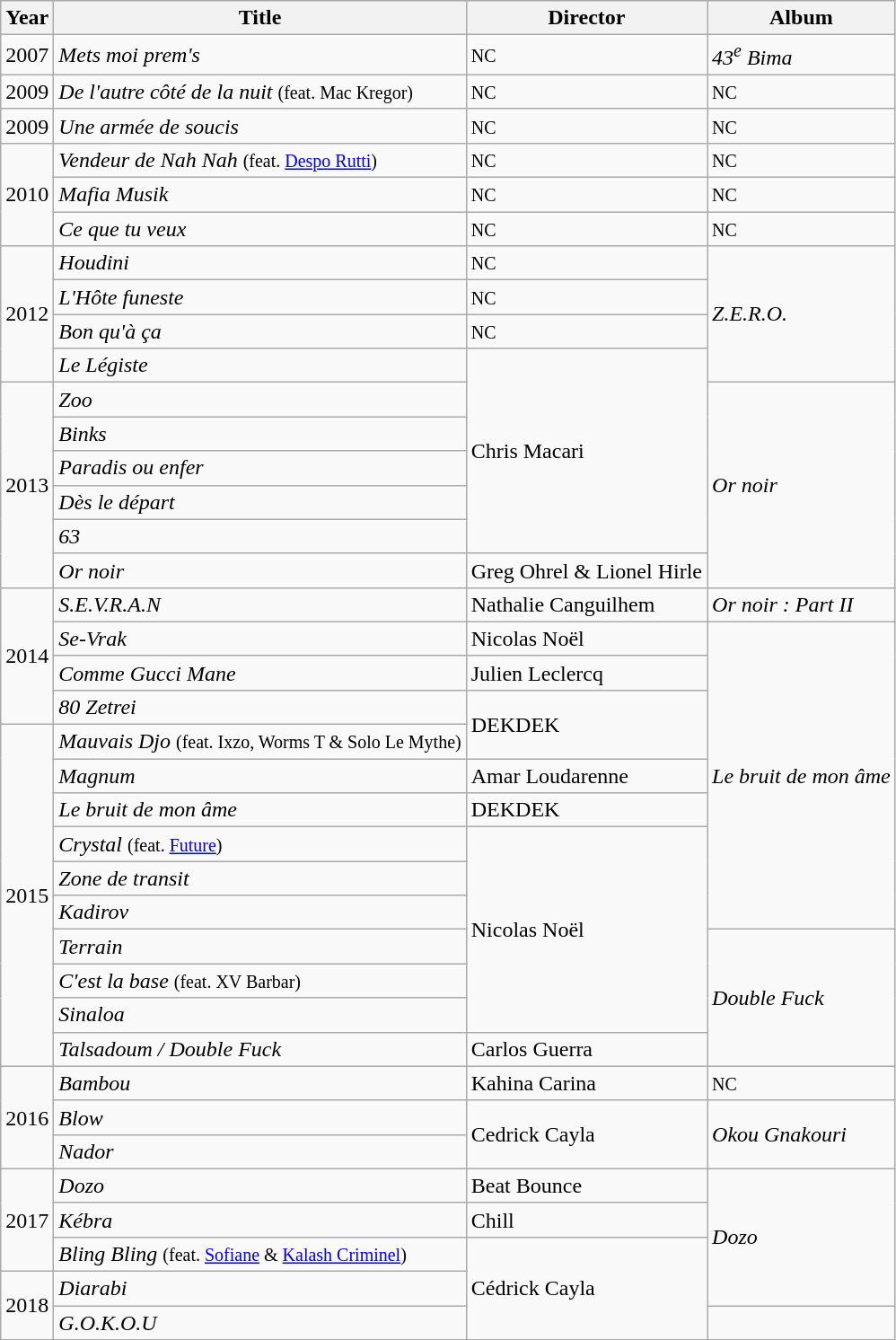<table class="wikitable">
<tr>
<th>Year</th>
<th>Title</th>
<th>Director</th>
<th>Album</th>
</tr>
<tr>
<td>2007</td>
<td><em>Mets moi prem's</em></td>
<td><small>NC</small></td>
<td><em><abbr>43<sup>e</sup></abbr> Bima</em></td>
</tr>
<tr>
<td>2009</td>
<td><em>De l'autre côté de la nuit</em> <small>(feat. Mac Kregor)</small></td>
<td><small>NC</small></td>
<td><small>NC</small></td>
</tr>
<tr>
<td>2009</td>
<td><em>Une armée de soucis</em></td>
<td><small>NC</small></td>
<td><small>NC</small></td>
</tr>
<tr>
<td rowspan="3">2010</td>
<td><em>Vendeur de Nah Nah</em> <small>(feat. <a href='#'>Despo Rutti</a>)</small></td>
<td><small>NC</small></td>
<td><small>NC</small></td>
</tr>
<tr>
<td><em>Mafia Musik</em></td>
<td><small>NC</small></td>
<td><small>NC</small></td>
</tr>
<tr>
<td><em>Ce que tu veux</em></td>
<td><small>NC</small></td>
<td><small>NC</small></td>
</tr>
<tr>
<td rowspan="4">2012</td>
<td><em>Houdini</em></td>
<td><small>NC</small></td>
<td rowspan="4"><em>Z.E.R.O.</em></td>
</tr>
<tr>
<td><em>L'Hôte funeste</em></td>
<td><small>NC</small></td>
</tr>
<tr>
<td><em>Bon qu'à ça</em></td>
<td><small>NC</small></td>
</tr>
<tr>
<td><em>Le Légiste</em></td>
<td rowspan="6">Chris Macari</td>
</tr>
<tr>
<td rowspan="6">2013</td>
<td><em>Zoo</em></td>
<td rowspan="6"><em>Or noir</em></td>
</tr>
<tr>
<td><em>Binks</em></td>
</tr>
<tr>
<td><em>Paradis ou enfer</em></td>
</tr>
<tr>
<td><em>Dès le départ</em></td>
</tr>
<tr>
<td><em>63</em></td>
</tr>
<tr>
<td><em>Or noir</em></td>
<td>Greg Ohrel & Lionel Hirle</td>
</tr>
<tr>
<td rowspan="4">2014</td>
<td><em>S.E.V.R.A.N</em></td>
<td>Nathalie Canguilhem</td>
<td><em>Or noir : Part II</em></td>
</tr>
<tr>
<td><em>Se-Vrak</em></td>
<td>Nicolas Noël</td>
<td rowspan="9"><em>Le bruit de mon âme</em></td>
</tr>
<tr>
<td><em>Comme Gucci Mane</em></td>
<td>Julien Leclercq</td>
</tr>
<tr>
<td><em>80 Zetrei</em></td>
<td rowspan="2">DEKDEK</td>
</tr>
<tr>
<td rowspan="10">2015</td>
<td><em>Mauvais Djo</em> <small>(feat. Ixzo, Worms T & Solo Le Mythe)</small></td>
</tr>
<tr>
<td><em>Magnum</em></td>
<td>Amar Loudarenne</td>
</tr>
<tr>
<td><em>Le bruit de mon âme</em></td>
<td>DEKDEK</td>
</tr>
<tr>
<td><em>Crystal</em> <small>(feat. <a href='#'>Future</a>)</small></td>
<td rowspan="6">Nicolas Noël</td>
</tr>
<tr>
<td><em>Zone de transit</em></td>
</tr>
<tr>
<td><em>Kadirov</em></td>
</tr>
<tr>
<td><em>Terrain</em></td>
<td rowspan="4"><em>Double Fuck</em></td>
</tr>
<tr>
<td><em>C'est la base</em> <small>(feat. XV Barbar)</small></td>
</tr>
<tr>
<td><em>Sinaloa</em></td>
</tr>
<tr>
<td><em>Talsadoum / Double Fuck</em></td>
<td>Carlos Guerra</td>
</tr>
<tr>
<td rowspan="3">2016</td>
<td><em>Bambou</em></td>
<td>Kahina Carina</td>
<td><small>NC</small></td>
</tr>
<tr>
<td><em>Blow</em></td>
<td rowspan="2">Cedrick Cayla</td>
<td rowspan="2"><em>Okou Gnakouri</em></td>
</tr>
<tr>
<td><em>Nador</em></td>
</tr>
<tr>
<td rowspan="3">2017</td>
<td><em>Dozo</em></td>
<td>Beat Bounce</td>
<td rowspan="4"><em>Dozo</em></td>
</tr>
<tr>
<td><em>Kébra</em></td>
<td>Chill</td>
</tr>
<tr>
<td><em>Bling Bling</em> <small>(feat. <a href='#'>Sofiane</a> & <a href='#'>Kalash Criminel</a>)</small></td>
<td rowspan="3">Cédrick Cayla</td>
</tr>
<tr>
<td rowspan="2">2018</td>
<td><em>Diarabi</em></td>
</tr>
<tr>
<td><em>G.O.K.O.U</em></td>
</tr>
</table>
